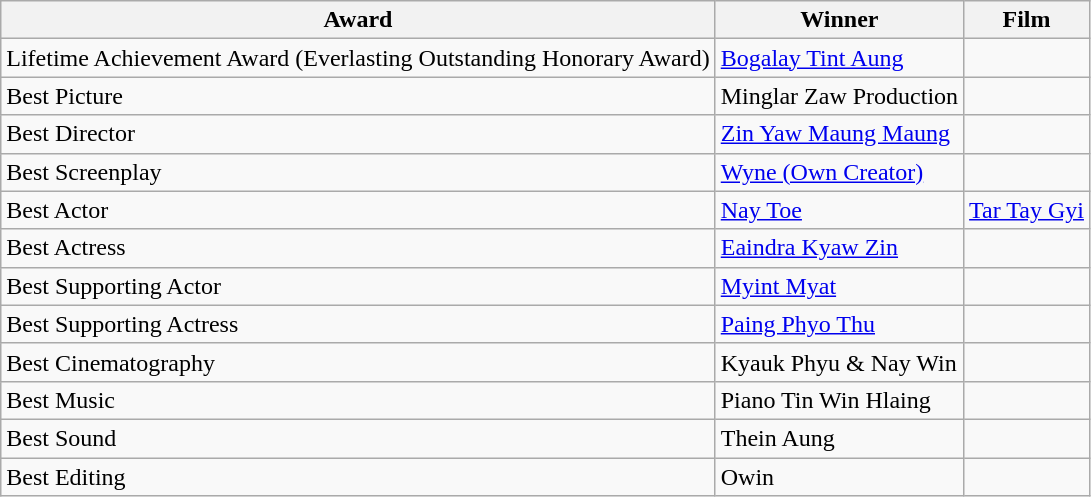<table class="wikitable sortable">
<tr>
<th>Award</th>
<th>Winner</th>
<th>Film</th>
</tr>
<tr>
<td>Lifetime Achievement Award (Everlasting Outstanding Honorary Award)</td>
<td><a href='#'>Bogalay Tint Aung</a></td>
<td></td>
</tr>
<tr>
<td>Best Picture</td>
<td>Minglar Zaw Production</td>
<td></td>
</tr>
<tr>
<td>Best Director</td>
<td><a href='#'>Zin Yaw Maung Maung</a></td>
<td></td>
</tr>
<tr>
<td>Best Screenplay</td>
<td><a href='#'>Wyne (Own Creator)</a></td>
<td></td>
</tr>
<tr>
<td>Best Actor</td>
<td><a href='#'>Nay Toe</a></td>
<td><a href='#'>Tar Tay Gyi</a></td>
</tr>
<tr>
<td>Best Actress</td>
<td><a href='#'>Eaindra Kyaw Zin</a></td>
<td></td>
</tr>
<tr>
<td>Best Supporting Actor</td>
<td><a href='#'>Myint Myat</a></td>
<td></td>
</tr>
<tr>
<td>Best Supporting Actress</td>
<td><a href='#'>Paing Phyo Thu</a></td>
<td></td>
</tr>
<tr>
<td>Best Cinematography</td>
<td>Kyauk Phyu & Nay Win</td>
<td></td>
</tr>
<tr>
<td>Best Music</td>
<td>Piano Tin Win Hlaing</td>
<td></td>
</tr>
<tr>
<td>Best Sound</td>
<td>Thein Aung</td>
<td></td>
</tr>
<tr>
<td>Best Editing</td>
<td>Owin</td>
<td></td>
</tr>
</table>
